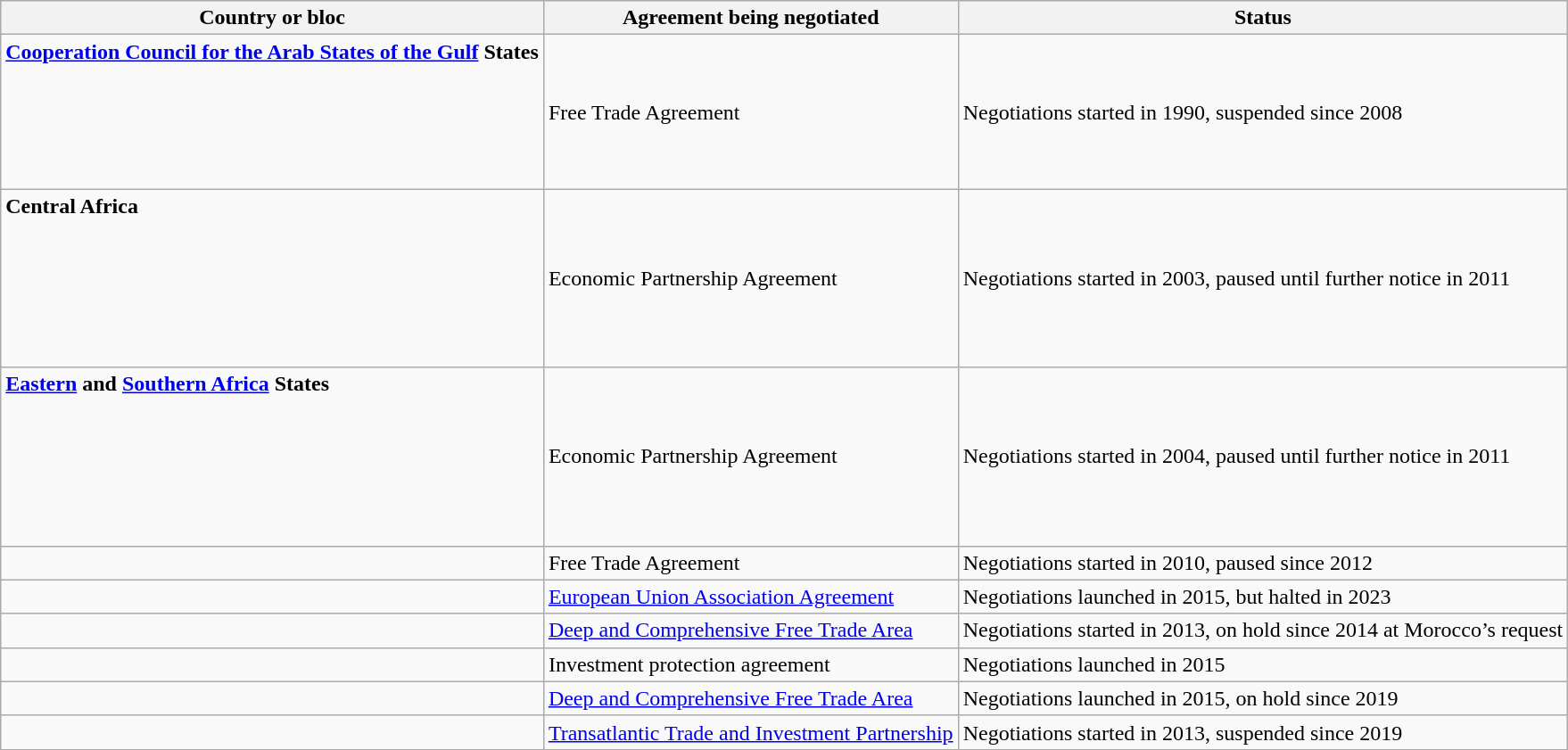<table class="wikitable sortable">
<tr>
<th>Country or bloc</th>
<th>Agreement being negotiated</th>
<th>Status</th>
</tr>
<tr>
<td><strong><a href='#'>Cooperation Council for the Arab States of the Gulf</a> States</strong> <br><br> <br> <br> <br> <br> </td>
<td>Free Trade Agreement</td>
<td>Negotiations started in 1990, suspended since 2008</td>
</tr>
<tr>
<td><strong>Central Africa</strong><br><br><br><br><br><br><br></td>
<td>Economic Partnership Agreement</td>
<td>Negotiations started in 2003, paused until further notice in 2011</td>
</tr>
<tr>
<td><strong><a href='#'>Eastern</a> and <a href='#'>Southern Africa</a> States</strong><br><br><br><br><br><br><br></td>
<td>Economic Partnership Agreement</td>
<td>Negotiations started in 2004, paused until further notice in    2011</td>
</tr>
<tr>
<td></td>
<td>Free Trade Agreement</td>
<td>Negotiations started in 2010, paused since 2012</td>
</tr>
<tr>
<td></td>
<td><a href='#'>European Union Association Agreement</a></td>
<td>Negotiations launched in 2015, but halted in 2023</td>
</tr>
<tr>
<td></td>
<td><a href='#'>Deep and Comprehensive Free Trade Area</a></td>
<td>Negotiations started in 2013, on hold since 2014 at Morocco’s request</td>
</tr>
<tr>
<td></td>
<td>Investment protection agreement</td>
<td>Negotiations launched in 2015</td>
</tr>
<tr>
<td></td>
<td><a href='#'>Deep and Comprehensive Free Trade Area</a></td>
<td>Negotiations launched in 2015, on hold since 2019</td>
</tr>
<tr>
<td></td>
<td><a href='#'>Transatlantic Trade and Investment Partnership</a></td>
<td>Negotiations started in 2013, suspended since 2019</td>
</tr>
</table>
